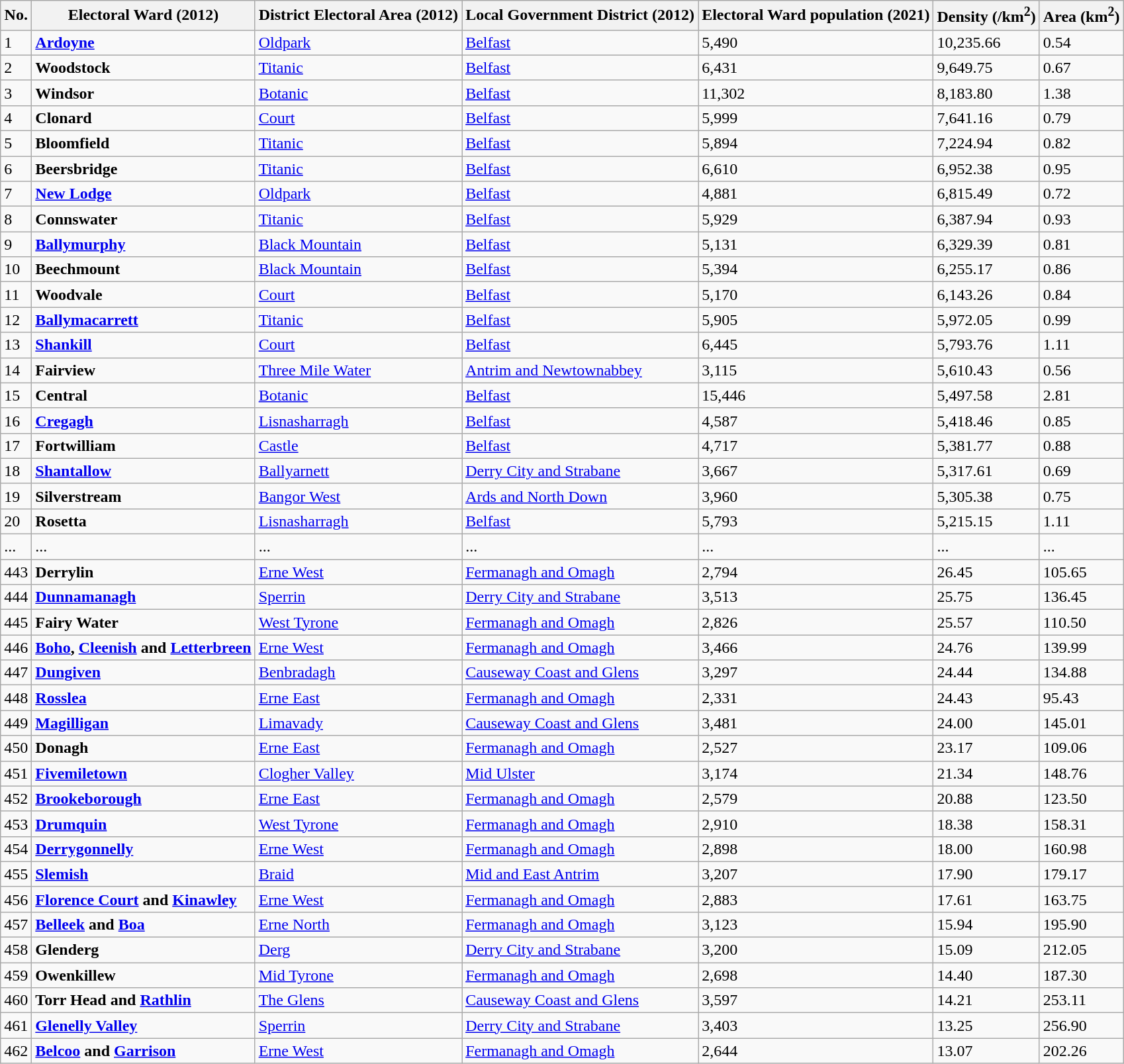<table class="wikitable sortable">
<tr>
<th>No.</th>
<th>Electoral Ward (2012)</th>
<th>District Electoral Area (2012)</th>
<th>Local Government District (2012)</th>
<th>Electoral Ward population (2021)</th>
<th>Density (/km<sup>2</sup>)</th>
<th>Area (km<sup>2</sup>)</th>
</tr>
<tr>
<td>1</td>
<td><strong><a href='#'>Ardoyne</a></strong></td>
<td><a href='#'>Oldpark</a></td>
<td><a href='#'>Belfast</a></td>
<td>5,490</td>
<td>10,235.66</td>
<td>0.54</td>
</tr>
<tr>
<td>2</td>
<td><strong>Woodstock</strong></td>
<td><a href='#'>Titanic</a></td>
<td><a href='#'>Belfast</a></td>
<td>6,431</td>
<td>9,649.75</td>
<td>0.67</td>
</tr>
<tr>
<td>3</td>
<td><strong>Windsor</strong></td>
<td><a href='#'>Botanic</a></td>
<td><a href='#'>Belfast</a></td>
<td>11,302</td>
<td>8,183.80</td>
<td>1.38</td>
</tr>
<tr>
<td>4</td>
<td><strong>Clonard</strong></td>
<td><a href='#'>Court</a></td>
<td><a href='#'>Belfast</a></td>
<td>5,999</td>
<td>7,641.16</td>
<td>0.79</td>
</tr>
<tr>
<td>5</td>
<td><strong>Bloomfield</strong></td>
<td><a href='#'>Titanic</a></td>
<td><a href='#'>Belfast</a></td>
<td>5,894</td>
<td>7,224.94</td>
<td>0.82</td>
</tr>
<tr>
<td>6</td>
<td><strong>Beersbridge</strong></td>
<td><a href='#'>Titanic</a></td>
<td><a href='#'>Belfast</a></td>
<td>6,610</td>
<td>6,952.38</td>
<td>0.95</td>
</tr>
<tr>
<td>7</td>
<td><strong><a href='#'>New Lodge</a></strong></td>
<td><a href='#'>Oldpark</a></td>
<td><a href='#'>Belfast</a></td>
<td>4,881</td>
<td>6,815.49</td>
<td>0.72</td>
</tr>
<tr>
<td>8</td>
<td><strong>Connswater</strong></td>
<td><a href='#'>Titanic</a></td>
<td><a href='#'>Belfast</a></td>
<td>5,929</td>
<td>6,387.94</td>
<td>0.93</td>
</tr>
<tr>
<td>9</td>
<td><strong><a href='#'>Ballymurphy</a></strong></td>
<td><a href='#'>Black Mountain</a></td>
<td><a href='#'>Belfast</a></td>
<td>5,131</td>
<td>6,329.39</td>
<td>0.81</td>
</tr>
<tr>
<td>10</td>
<td><strong>Beechmount</strong></td>
<td><a href='#'>Black Mountain</a></td>
<td><a href='#'>Belfast</a></td>
<td>5,394</td>
<td>6,255.17</td>
<td>0.86</td>
</tr>
<tr>
<td>11</td>
<td><strong>Woodvale</strong></td>
<td><a href='#'>Court</a></td>
<td><a href='#'>Belfast</a></td>
<td>5,170</td>
<td>6,143.26</td>
<td>0.84</td>
</tr>
<tr>
<td>12</td>
<td><strong><a href='#'>Ballymacarrett</a></strong></td>
<td><a href='#'>Titanic</a></td>
<td><a href='#'>Belfast</a></td>
<td>5,905</td>
<td>5,972.05</td>
<td>0.99</td>
</tr>
<tr>
<td>13</td>
<td><strong><a href='#'>Shankill</a></strong></td>
<td><a href='#'>Court</a></td>
<td><a href='#'>Belfast</a></td>
<td>6,445</td>
<td>5,793.76</td>
<td>1.11</td>
</tr>
<tr>
<td>14</td>
<td><strong>Fairview</strong></td>
<td><a href='#'>Three Mile Water</a></td>
<td><a href='#'>Antrim and Newtownabbey</a></td>
<td>3,115</td>
<td>5,610.43</td>
<td>0.56</td>
</tr>
<tr>
<td>15</td>
<td><strong>Central</strong></td>
<td><a href='#'>Botanic</a></td>
<td><a href='#'>Belfast</a></td>
<td>15,446</td>
<td>5,497.58</td>
<td>2.81</td>
</tr>
<tr>
<td>16</td>
<td><strong><a href='#'>Cregagh</a></strong></td>
<td><a href='#'>Lisnasharragh</a></td>
<td><a href='#'>Belfast</a></td>
<td>4,587</td>
<td>5,418.46</td>
<td>0.85</td>
</tr>
<tr>
<td>17</td>
<td><strong>Fortwilliam</strong></td>
<td><a href='#'>Castle</a></td>
<td><a href='#'>Belfast</a></td>
<td>4,717</td>
<td>5,381.77</td>
<td>0.88</td>
</tr>
<tr>
<td>18</td>
<td><strong><a href='#'>Shantallow</a></strong></td>
<td><a href='#'>Ballyarnett</a></td>
<td><a href='#'>Derry City and Strabane</a></td>
<td>3,667</td>
<td>5,317.61</td>
<td>0.69</td>
</tr>
<tr>
<td>19</td>
<td><strong>Silverstream</strong></td>
<td><a href='#'>Bangor West</a></td>
<td><a href='#'>Ards and North Down</a></td>
<td>3,960</td>
<td>5,305.38</td>
<td>0.75</td>
</tr>
<tr>
<td>20</td>
<td><strong>Rosetta</strong></td>
<td><a href='#'>Lisnasharragh</a></td>
<td><a href='#'>Belfast</a></td>
<td>5,793</td>
<td>5,215.15</td>
<td>1.11</td>
</tr>
<tr>
<td>...</td>
<td>...</td>
<td>...</td>
<td>...</td>
<td>...</td>
<td>...</td>
<td>...</td>
</tr>
<tr>
<td>443</td>
<td><strong>Derrylin</strong></td>
<td><a href='#'>Erne West</a></td>
<td><a href='#'>Fermanagh and Omagh</a></td>
<td>2,794</td>
<td>26.45</td>
<td>105.65</td>
</tr>
<tr>
<td>444</td>
<td><strong><a href='#'>Dunnamanagh</a></strong></td>
<td><a href='#'>Sperrin</a></td>
<td><a href='#'>Derry City and Strabane</a></td>
<td>3,513</td>
<td>25.75</td>
<td>136.45</td>
</tr>
<tr>
<td>445</td>
<td><strong>Fairy Water</strong></td>
<td><a href='#'>West Tyrone</a></td>
<td><a href='#'>Fermanagh and Omagh</a></td>
<td>2,826</td>
<td>25.57</td>
<td>110.50</td>
</tr>
<tr>
<td>446</td>
<td><strong><a href='#'>Boho</a>, <a href='#'>Cleenish</a> and <a href='#'>Letterbreen</a></strong></td>
<td><a href='#'>Erne West</a></td>
<td><a href='#'>Fermanagh and Omagh</a></td>
<td>3,466</td>
<td>24.76</td>
<td>139.99</td>
</tr>
<tr>
<td>447</td>
<td><strong><a href='#'>Dungiven</a></strong></td>
<td><a href='#'>Benbradagh</a></td>
<td><a href='#'>Causeway Coast and Glens</a></td>
<td>3,297</td>
<td>24.44</td>
<td>134.88</td>
</tr>
<tr>
<td>448</td>
<td><strong><a href='#'>Rosslea</a></strong></td>
<td><a href='#'>Erne East</a></td>
<td><a href='#'>Fermanagh and Omagh</a></td>
<td>2,331</td>
<td>24.43</td>
<td>95.43</td>
</tr>
<tr>
<td>449</td>
<td><strong><a href='#'>Magilligan</a></strong></td>
<td><a href='#'>Limavady</a></td>
<td><a href='#'>Causeway Coast and Glens</a></td>
<td>3,481</td>
<td>24.00</td>
<td>145.01</td>
</tr>
<tr>
<td>450</td>
<td><strong>Donagh</strong></td>
<td><a href='#'>Erne East</a></td>
<td><a href='#'>Fermanagh and Omagh</a></td>
<td>2,527</td>
<td>23.17</td>
<td>109.06</td>
</tr>
<tr>
<td>451</td>
<td><strong><a href='#'>Fivemiletown</a></strong></td>
<td><a href='#'>Clogher Valley</a></td>
<td><a href='#'>Mid Ulster</a></td>
<td>3,174</td>
<td>21.34</td>
<td>148.76</td>
</tr>
<tr>
<td>452</td>
<td><strong><a href='#'>Brookeborough</a></strong></td>
<td><a href='#'>Erne East</a></td>
<td><a href='#'>Fermanagh and Omagh</a></td>
<td>2,579</td>
<td>20.88</td>
<td>123.50</td>
</tr>
<tr>
<td>453</td>
<td><strong><a href='#'>Drumquin</a></strong></td>
<td><a href='#'>West Tyrone</a></td>
<td><a href='#'>Fermanagh and Omagh</a></td>
<td>2,910</td>
<td>18.38</td>
<td>158.31</td>
</tr>
<tr>
<td>454</td>
<td><strong><a href='#'>Derrygonnelly</a></strong></td>
<td><a href='#'>Erne West</a></td>
<td><a href='#'>Fermanagh and Omagh</a></td>
<td>2,898</td>
<td>18.00</td>
<td>160.98</td>
</tr>
<tr>
<td>455</td>
<td><strong><a href='#'>Slemish</a></strong></td>
<td><a href='#'>Braid</a></td>
<td><a href='#'>Mid and East Antrim</a></td>
<td>3,207</td>
<td>17.90</td>
<td>179.17</td>
</tr>
<tr>
<td>456</td>
<td><strong><a href='#'>Florence Court</a> and <a href='#'>Kinawley</a></strong></td>
<td><a href='#'>Erne West</a></td>
<td><a href='#'>Fermanagh and Omagh</a></td>
<td>2,883</td>
<td>17.61</td>
<td>163.75</td>
</tr>
<tr>
<td>457</td>
<td><strong><a href='#'>Belleek</a> and <a href='#'>Boa</a></strong></td>
<td><a href='#'>Erne North</a></td>
<td><a href='#'>Fermanagh and Omagh</a></td>
<td>3,123</td>
<td>15.94</td>
<td>195.90</td>
</tr>
<tr>
<td>458</td>
<td><strong>Glenderg</strong></td>
<td><a href='#'>Derg</a></td>
<td><a href='#'>Derry City and Strabane</a></td>
<td>3,200</td>
<td>15.09</td>
<td>212.05</td>
</tr>
<tr>
<td>459</td>
<td><strong>Owenkillew</strong></td>
<td><a href='#'>Mid Tyrone</a></td>
<td><a href='#'>Fermanagh and Omagh</a></td>
<td>2,698</td>
<td>14.40</td>
<td>187.30</td>
</tr>
<tr>
<td>460</td>
<td><strong>Torr Head and <a href='#'>Rathlin</a></strong></td>
<td><a href='#'>The Glens</a></td>
<td><a href='#'>Causeway Coast and Glens</a></td>
<td>3,597</td>
<td>14.21</td>
<td>253.11</td>
</tr>
<tr>
<td>461</td>
<td><strong><a href='#'>Glenelly Valley</a></strong></td>
<td><a href='#'>Sperrin</a></td>
<td><a href='#'>Derry City and Strabane</a></td>
<td>3,403</td>
<td>13.25</td>
<td>256.90</td>
</tr>
<tr>
<td>462</td>
<td><strong><a href='#'>Belcoo</a> and <a href='#'>Garrison</a></strong></td>
<td><a href='#'>Erne West</a></td>
<td><a href='#'>Fermanagh and Omagh</a></td>
<td>2,644</td>
<td>13.07</td>
<td>202.26</td>
</tr>
</table>
